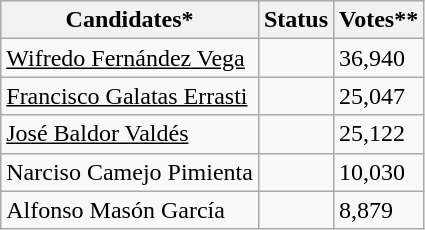<table class="wikitable sortable">
<tr>
<th>Candidates*</th>
<th>Status</th>
<th>Votes**</th>
</tr>
<tr>
<td><u>Wifredo Fernández Vega</u></td>
<td></td>
<td>36,940</td>
</tr>
<tr>
<td><u>Francisco Galatas Errasti</u></td>
<td></td>
<td>25,047</td>
</tr>
<tr>
<td><u>José Baldor Valdés</u></td>
<td></td>
<td>25,122</td>
</tr>
<tr>
<td>Narciso Camejo Pimienta</td>
<td></td>
<td>10,030</td>
</tr>
<tr>
<td>Alfonso Masón García</td>
<td></td>
<td>8,879</td>
</tr>
</table>
